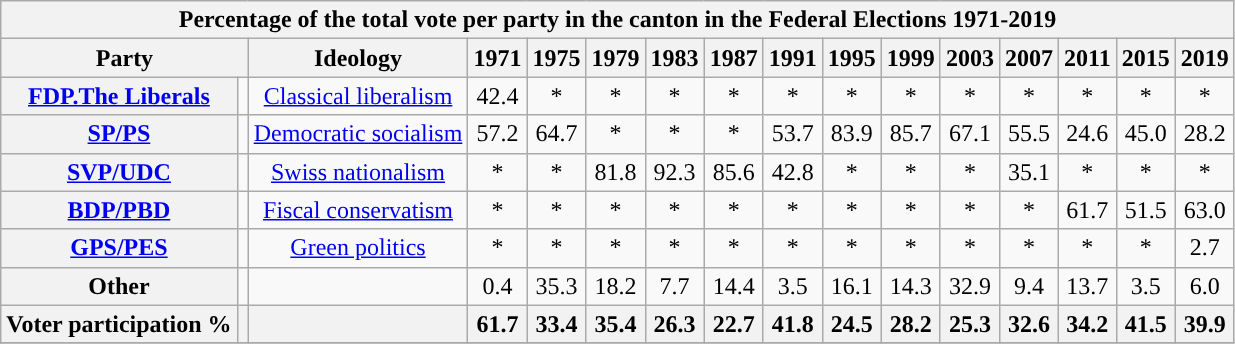<table class="wikitable sortable" style ="text-align: center">
<tr>
<th colspan="16">Percentage of the total vote per party in the canton in the Federal Elections 1971-2019</th>
</tr>
<tr>
<th colspan="2">Party</th>
<th class="unsortable">Ideology</th>
<th>1971</th>
<th>1975</th>
<th>1979</th>
<th>1983</th>
<th>1987</th>
<th>1991</th>
<th>1995</th>
<th>1999</th>
<th>2003</th>
<th>2007</th>
<th>2011</th>
<th>2015</th>
<th>2019</th>
</tr>
<tr>
<th><a href='#'>FDP.The Liberals</a></th>
<td style="color:inherit;background:"></td>
<td><a href='#'>Classical liberalism</a></td>
<td>42.4</td>
<td>* </td>
<td>*</td>
<td>*</td>
<td>*</td>
<td>*</td>
<td>*</td>
<td>*</td>
<td>*</td>
<td>*</td>
<td>*</td>
<td>*</td>
<td>*</td>
</tr>
<tr>
<th><a href='#'>SP/PS</a></th>
<td style="color:inherit;background:"></td>
<td><a href='#'>Democratic socialism</a></td>
<td>57.2</td>
<td>64.7</td>
<td>*</td>
<td>*</td>
<td>*</td>
<td>53.7</td>
<td>83.9</td>
<td>85.7</td>
<td>67.1</td>
<td>55.5</td>
<td>24.6</td>
<td>45.0</td>
<td>28.2</td>
</tr>
<tr>
<th><a href='#'>SVP/UDC</a></th>
<td style="color:inherit;background:"></td>
<td><a href='#'>Swiss nationalism</a></td>
<td>*</td>
<td>*</td>
<td>81.8</td>
<td>92.3</td>
<td>85.6</td>
<td>42.8</td>
<td>*</td>
<td>*</td>
<td>*</td>
<td>35.1</td>
<td>*</td>
<td>*</td>
<td>*</td>
</tr>
<tr>
<th><a href='#'>BDP/PBD</a></th>
<td style="color:inherit;background:"></td>
<td><a href='#'>Fiscal conservatism</a></td>
<td>*</td>
<td>*</td>
<td>*</td>
<td>*</td>
<td>*</td>
<td>*</td>
<td>*</td>
<td>*</td>
<td>*</td>
<td>*</td>
<td>61.7</td>
<td>51.5</td>
<td>63.0</td>
</tr>
<tr>
<th><a href='#'>GPS/PES</a></th>
<td style="color:inherit;background:"></td>
<td><a href='#'>Green politics</a></td>
<td>*</td>
<td>*</td>
<td>*</td>
<td>*</td>
<td>*</td>
<td>*</td>
<td>*</td>
<td>*</td>
<td>*</td>
<td>*</td>
<td>*</td>
<td>*</td>
<td>2.7</td>
</tr>
<tr>
<th>Other</th>
<td></td>
<td></td>
<td>0.4</td>
<td>35.3</td>
<td>18.2</td>
<td>7.7</td>
<td>14.4</td>
<td>3.5</td>
<td>16.1</td>
<td>14.3</td>
<td>32.9</td>
<td>9.4</td>
<td>13.7</td>
<td>3.5</td>
<td>6.0</td>
</tr>
<tr>
<th>Voter participation %</th>
<th></th>
<th></th>
<th>61.7</th>
<th>33.4</th>
<th>35.4</th>
<th>26.3</th>
<th>22.7</th>
<th>41.8</th>
<th>24.5</th>
<th>28.2</th>
<th>25.3</th>
<th>32.6</th>
<th>34.2</th>
<th>41.5</th>
<th>39.9</th>
</tr>
<tr>
</tr>
</table>
